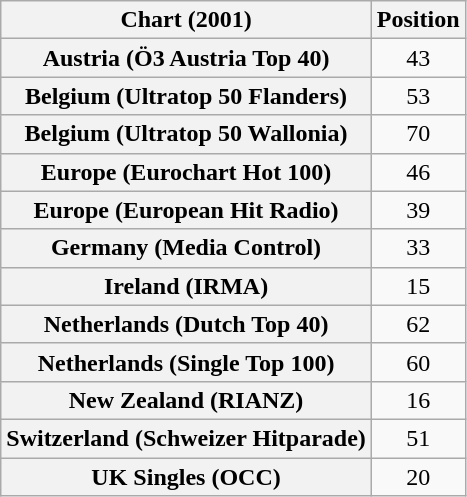<table class="wikitable sortable plainrowheaders" style="text-align:center">
<tr>
<th>Chart (2001)</th>
<th>Position</th>
</tr>
<tr>
<th scope="row">Austria (Ö3 Austria Top 40)</th>
<td>43</td>
</tr>
<tr>
<th scope="row">Belgium (Ultratop 50 Flanders)</th>
<td>53</td>
</tr>
<tr>
<th scope="row">Belgium (Ultratop 50 Wallonia)</th>
<td>70</td>
</tr>
<tr>
<th scope="row">Europe (Eurochart Hot 100)</th>
<td>46</td>
</tr>
<tr>
<th scope="row">Europe (European Hit Radio)</th>
<td style="text-align:center;">39</td>
</tr>
<tr>
<th scope="row">Germany (Media Control)</th>
<td>33</td>
</tr>
<tr>
<th scope="row">Ireland (IRMA)</th>
<td>15</td>
</tr>
<tr>
<th scope="row">Netherlands (Dutch Top 40)</th>
<td>62</td>
</tr>
<tr>
<th scope="row">Netherlands (Single Top 100)</th>
<td>60</td>
</tr>
<tr>
<th scope="row">New Zealand (RIANZ)</th>
<td>16</td>
</tr>
<tr>
<th scope="row">Switzerland (Schweizer Hitparade)</th>
<td>51</td>
</tr>
<tr>
<th scope="row">UK Singles (OCC)</th>
<td>20</td>
</tr>
</table>
